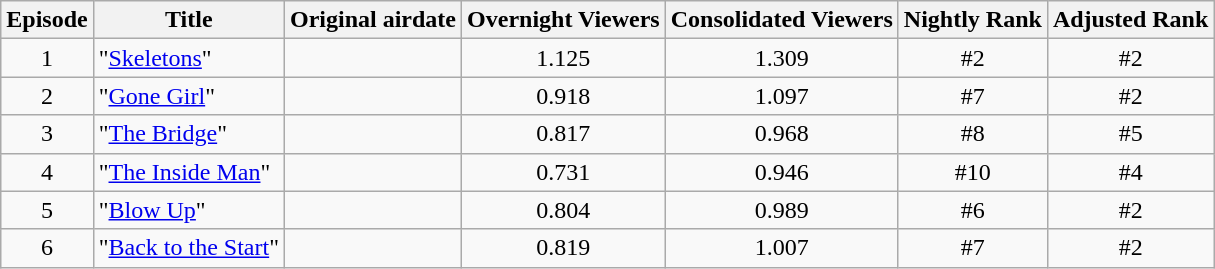<table class="wikitable sortable" style="text-align:center;">
<tr>
<th>Episode</th>
<th>Title</th>
<th>Original airdate</th>
<th>Overnight Viewers</th>
<th>Consolidated Viewers</th>
<th>Nightly Rank</th>
<th>Adjusted Rank</th>
</tr>
<tr>
<td>1</td>
<td style="text-align:left">"<a href='#'>Skeletons</a>"</td>
<td style="text-align:left"></td>
<td>1.125</td>
<td>1.309</td>
<td>#2</td>
<td>#2</td>
</tr>
<tr>
<td>2</td>
<td style="text-align:left">"<a href='#'>Gone Girl</a>"</td>
<td style="text-align:left"></td>
<td>0.918</td>
<td>1.097</td>
<td>#7</td>
<td>#2</td>
</tr>
<tr>
<td>3</td>
<td style="text-align:left">"<a href='#'>The Bridge</a>"</td>
<td style="text-align:left"></td>
<td>0.817</td>
<td>0.968</td>
<td>#8</td>
<td>#5</td>
</tr>
<tr>
<td>4</td>
<td style="text-align:left">"<a href='#'>The Inside Man</a>"</td>
<td style="text-align:left"></td>
<td>0.731</td>
<td>0.946</td>
<td>#10</td>
<td>#4</td>
</tr>
<tr>
<td>5</td>
<td style="text-align:left">"<a href='#'>Blow Up</a>"</td>
<td style="text-align:left"></td>
<td>0.804</td>
<td>0.989</td>
<td>#6</td>
<td>#2</td>
</tr>
<tr>
<td>6</td>
<td style="text-align:left">"<a href='#'>Back to the Start</a>"</td>
<td style="text-align:left"></td>
<td>0.819</td>
<td>1.007</td>
<td>#7</td>
<td>#2</td>
</tr>
</table>
